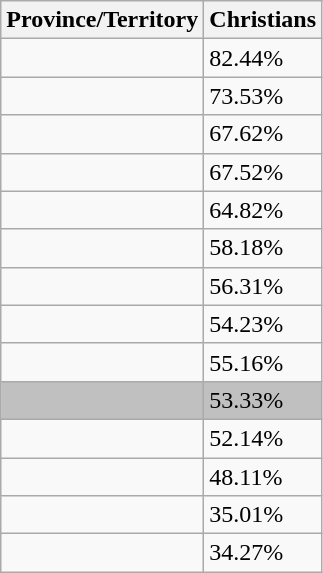<table class="wikitable sortable">
<tr>
<th>Province/Territory<br></th>
<th>Christians</th>
</tr>
<tr>
<td></td>
<td>82.44%</td>
</tr>
<tr>
<td></td>
<td>73.53%</td>
</tr>
<tr>
<td></td>
<td>67.62%</td>
</tr>
<tr>
<td></td>
<td>67.52%</td>
</tr>
<tr>
<td></td>
<td>64.82%</td>
</tr>
<tr>
<td></td>
<td>58.18%</td>
</tr>
<tr>
<td></td>
<td>56.31%</td>
</tr>
<tr>
<td></td>
<td>54.23%</td>
</tr>
<tr>
<td></td>
<td>55.16%</td>
</tr>
<tr>
<td style="background:silver"></td>
<td style="background:silver">53.33%</td>
</tr>
<tr>
<td></td>
<td>52.14%</td>
</tr>
<tr>
<td></td>
<td>48.11%</td>
</tr>
<tr>
<td></td>
<td>35.01%</td>
</tr>
<tr>
<td></td>
<td>34.27%</td>
</tr>
</table>
